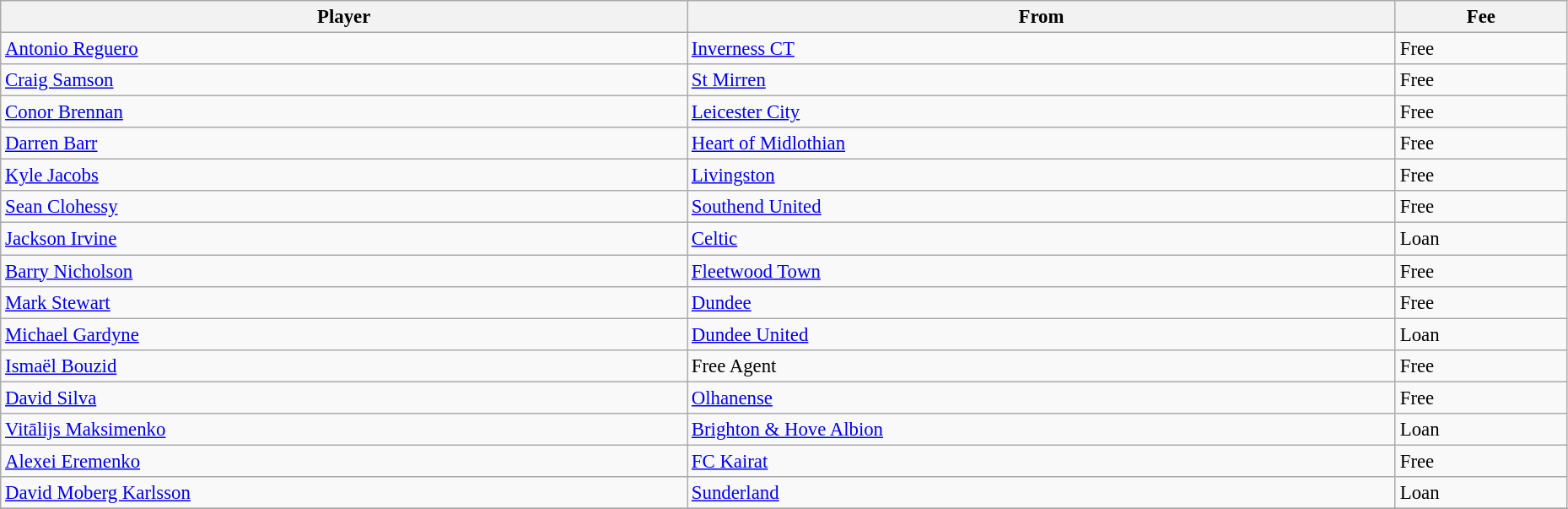<table class="wikitable" style="text-align:center; font-size:95%;width:98%; text-align:left">
<tr>
<th><strong>Player</strong></th>
<th><strong>From</strong></th>
<th><strong>Fee</strong></th>
</tr>
<tr>
<td> <a href='#'>Antonio Reguero</a></td>
<td> <a href='#'>Inverness CT</a></td>
<td>Free</td>
</tr>
<tr>
<td> <a href='#'>Craig Samson</a></td>
<td> <a href='#'>St Mirren</a></td>
<td>Free</td>
</tr>
<tr>
<td> <a href='#'>Conor Brennan</a></td>
<td> <a href='#'>Leicester City</a></td>
<td>Free</td>
</tr>
<tr>
<td> <a href='#'>Darren Barr</a></td>
<td> <a href='#'>Heart of Midlothian</a></td>
<td>Free</td>
</tr>
<tr>
<td> <a href='#'>Kyle Jacobs</a></td>
<td> <a href='#'>Livingston</a></td>
<td>Free</td>
</tr>
<tr>
<td> <a href='#'>Sean Clohessy</a></td>
<td> <a href='#'>Southend United</a></td>
<td>Free</td>
</tr>
<tr>
<td> <a href='#'>Jackson Irvine</a></td>
<td> <a href='#'>Celtic</a></td>
<td>Loan</td>
</tr>
<tr>
<td> <a href='#'>Barry Nicholson</a></td>
<td> <a href='#'>Fleetwood Town</a></td>
<td>Free</td>
</tr>
<tr>
<td> <a href='#'>Mark Stewart</a></td>
<td> <a href='#'>Dundee</a></td>
<td>Free</td>
</tr>
<tr>
<td> <a href='#'>Michael Gardyne</a></td>
<td> <a href='#'>Dundee United</a></td>
<td>Loan</td>
</tr>
<tr>
<td> <a href='#'>Ismaël Bouzid</a></td>
<td>Free Agent</td>
<td>Free</td>
</tr>
<tr>
<td> <a href='#'>David Silva</a></td>
<td> <a href='#'>Olhanense</a></td>
<td>Free</td>
</tr>
<tr>
<td> <a href='#'>Vitālijs Maksimenko</a></td>
<td> <a href='#'>Brighton & Hove Albion</a></td>
<td>Loan</td>
</tr>
<tr>
<td> <a href='#'>Alexei Eremenko</a></td>
<td> <a href='#'>FC Kairat</a></td>
<td>Free</td>
</tr>
<tr>
<td> <a href='#'>David Moberg Karlsson</a></td>
<td> <a href='#'>Sunderland</a></td>
<td>Loan</td>
</tr>
<tr>
</tr>
</table>
